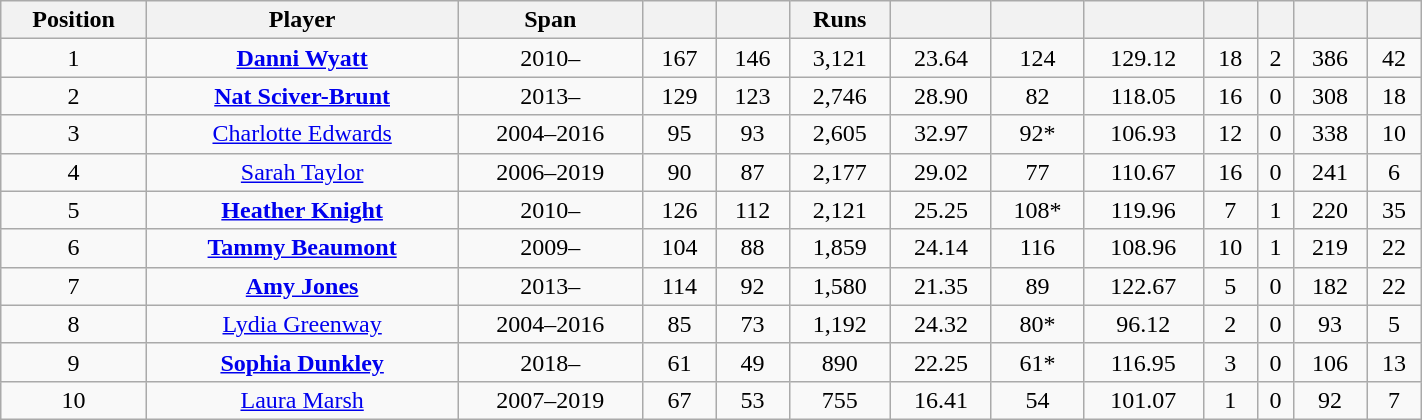<table class="wikitable" style="text-align: center; width:75%">
<tr>
<th>Position</th>
<th>Player</th>
<th>Span</th>
<th></th>
<th></th>
<th>Runs</th>
<th></th>
<th></th>
<th></th>
<th></th>
<th></th>
<th></th>
<th></th>
</tr>
<tr>
<td>1</td>
<td><strong><a href='#'>Danni Wyatt</a></strong></td>
<td>2010–</td>
<td>167</td>
<td>146</td>
<td>3,121</td>
<td>23.64</td>
<td>124</td>
<td>129.12</td>
<td>18</td>
<td>2</td>
<td>386</td>
<td>42</td>
</tr>
<tr>
<td>2</td>
<td><strong><a href='#'>Nat Sciver-Brunt</a></strong></td>
<td>2013–</td>
<td>129</td>
<td>123</td>
<td>2,746</td>
<td>28.90</td>
<td>82</td>
<td>118.05</td>
<td>16</td>
<td>0</td>
<td>308</td>
<td>18</td>
</tr>
<tr>
<td>3</td>
<td><a href='#'>Charlotte Edwards</a></td>
<td>2004–2016</td>
<td>95</td>
<td>93</td>
<td>2,605</td>
<td>32.97</td>
<td>92*</td>
<td>106.93</td>
<td>12</td>
<td>0</td>
<td>338</td>
<td>10</td>
</tr>
<tr>
<td>4</td>
<td><a href='#'>Sarah Taylor</a></td>
<td>2006–2019</td>
<td>90</td>
<td>87</td>
<td>2,177</td>
<td>29.02</td>
<td>77</td>
<td>110.67</td>
<td>16</td>
<td>0</td>
<td>241</td>
<td>6</td>
</tr>
<tr>
<td>5</td>
<td><strong><a href='#'>Heather Knight</a></strong></td>
<td>2010–</td>
<td>126</td>
<td>112</td>
<td>2,121</td>
<td>25.25</td>
<td>108*</td>
<td>119.96</td>
<td>7</td>
<td>1</td>
<td>220</td>
<td>35</td>
</tr>
<tr>
<td>6</td>
<td><strong><a href='#'>Tammy Beaumont</a></strong></td>
<td>2009–</td>
<td>104</td>
<td>88</td>
<td>1,859</td>
<td>24.14</td>
<td>116</td>
<td>108.96</td>
<td>10</td>
<td>1</td>
<td>219</td>
<td>22</td>
</tr>
<tr>
<td>7</td>
<td><strong><a href='#'>Amy Jones</a></strong></td>
<td>2013–</td>
<td>114</td>
<td>92</td>
<td>1,580</td>
<td>21.35</td>
<td>89</td>
<td>122.67</td>
<td>5</td>
<td>0</td>
<td>182</td>
<td>22</td>
</tr>
<tr>
<td>8</td>
<td><a href='#'>Lydia Greenway</a></td>
<td>2004–2016</td>
<td>85</td>
<td>73</td>
<td>1,192</td>
<td>24.32</td>
<td>80*</td>
<td>96.12</td>
<td>2</td>
<td>0</td>
<td>93</td>
<td>5</td>
</tr>
<tr>
<td>9</td>
<td><strong><a href='#'>Sophia Dunkley</a></strong></td>
<td>2018–</td>
<td>61</td>
<td>49</td>
<td>890</td>
<td>22.25</td>
<td>61*</td>
<td>116.95</td>
<td>3</td>
<td>0</td>
<td>106</td>
<td>13</td>
</tr>
<tr>
<td>10</td>
<td><a href='#'>Laura Marsh</a></td>
<td>2007–2019</td>
<td>67</td>
<td>53</td>
<td>755</td>
<td>16.41</td>
<td>54</td>
<td>101.07</td>
<td>1</td>
<td>0</td>
<td>92</td>
<td>7</td>
</tr>
</table>
